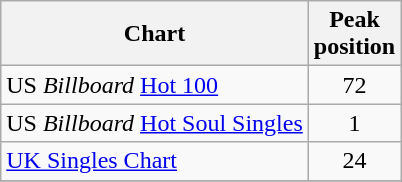<table class="wikitable sortable">
<tr>
<th>Chart</th>
<th>Peak<br>position</th>
</tr>
<tr>
<td>US <em>Billboard</em> <a href='#'>Hot 100</a></td>
<td align="center">72</td>
</tr>
<tr>
<td>US <em>Billboard</em> <a href='#'>Hot Soul Singles</a></td>
<td align="center">1</td>
</tr>
<tr>
<td><a href='#'>UK Singles Chart</a></td>
<td align="center">24</td>
</tr>
<tr>
</tr>
</table>
